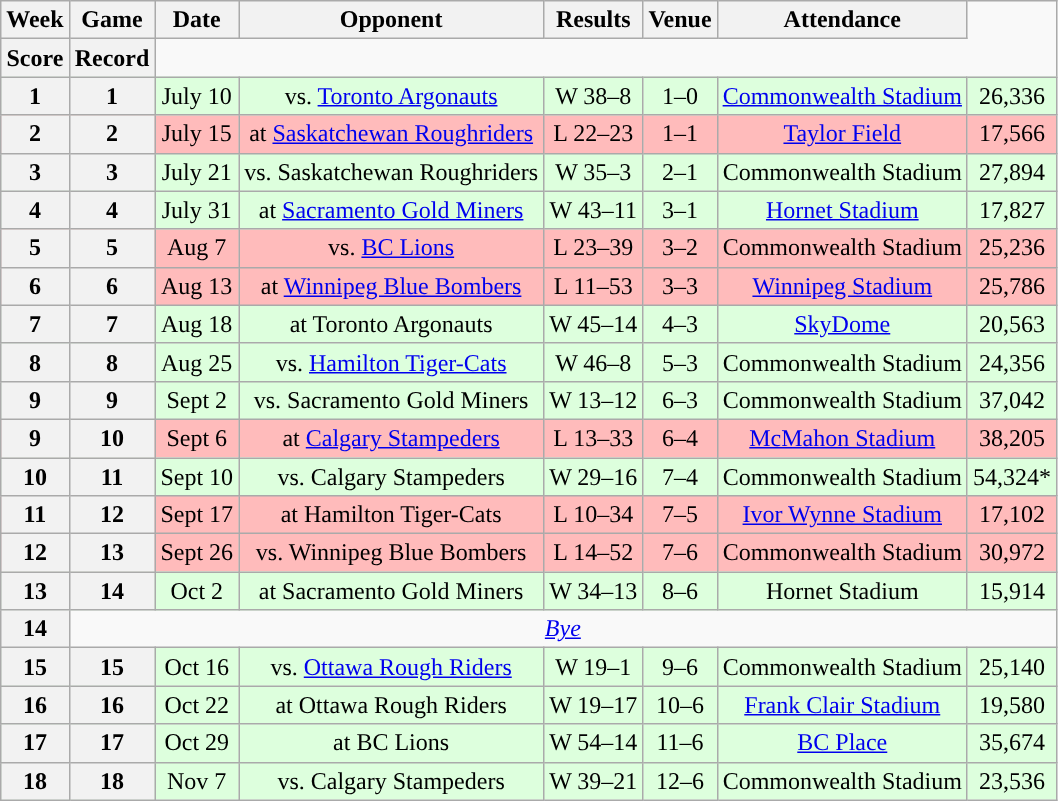<table class="wikitable" style="text-align:center">
<tr>
<th>Week</th>
<th>Game</th>
<th>Date</th>
<th>Opponent</th>
<th>Results</th>
<th>Venue</th>
<th>Attendance</th>
</tr>
<tr>
<th>Score</th>
<th>Record</th>
</tr>
<tr style="background:#ddffdd">
<th>1</th>
<th>1</th>
<td>July 10</td>
<td>vs. <a href='#'>Toronto Argonauts</a></td>
<td>W 38–8</td>
<td>1–0</td>
<td><a href='#'>Commonwealth Stadium</a></td>
<td>26,336</td>
</tr>
<tr style="background:#ffbbbb">
<th>2</th>
<th>2</th>
<td>July 15</td>
<td>at <a href='#'>Saskatchewan Roughriders</a></td>
<td>L 22–23</td>
<td>1–1</td>
<td><a href='#'>Taylor Field</a></td>
<td>17,566</td>
</tr>
<tr style="background:#ddffdd">
<th>3</th>
<th>3</th>
<td>July 21</td>
<td>vs. Saskatchewan Roughriders</td>
<td>W 35–3</td>
<td>2–1</td>
<td>Commonwealth Stadium</td>
<td>27,894</td>
</tr>
<tr style="background:#ddffdd">
<th>4</th>
<th>4</th>
<td>July 31</td>
<td>at <a href='#'>Sacramento Gold Miners</a></td>
<td>W 43–11</td>
<td>3–1</td>
<td><a href='#'>Hornet Stadium</a></td>
<td>17,827</td>
</tr>
<tr style="background:#ffbbbb">
<th>5</th>
<th>5</th>
<td>Aug 7</td>
<td>vs. <a href='#'>BC Lions</a></td>
<td>L 23–39</td>
<td>3–2</td>
<td>Commonwealth Stadium</td>
<td>25,236</td>
</tr>
<tr style="background:#ffbbbb">
<th>6</th>
<th>6</th>
<td>Aug 13</td>
<td>at <a href='#'>Winnipeg Blue Bombers</a></td>
<td>L 11–53</td>
<td>3–3</td>
<td><a href='#'>Winnipeg Stadium</a></td>
<td>25,786</td>
</tr>
<tr style="background:#ddffdd">
<th>7</th>
<th>7</th>
<td>Aug 18</td>
<td>at Toronto Argonauts</td>
<td>W 45–14</td>
<td>4–3</td>
<td><a href='#'>SkyDome</a></td>
<td>20,563</td>
</tr>
<tr style="background:#ddffdd">
<th>8</th>
<th>8</th>
<td>Aug 25</td>
<td>vs. <a href='#'>Hamilton Tiger-Cats</a></td>
<td>W 46–8</td>
<td>5–3</td>
<td>Commonwealth Stadium</td>
<td>24,356</td>
</tr>
<tr style="background:#ddffdd">
<th>9</th>
<th>9</th>
<td>Sept 2</td>
<td>vs. Sacramento Gold Miners</td>
<td>W 13–12</td>
<td>6–3</td>
<td>Commonwealth Stadium</td>
<td>37,042</td>
</tr>
<tr style="background:#ffbbbb">
<th>9</th>
<th>10</th>
<td>Sept 6</td>
<td>at <a href='#'>Calgary Stampeders</a></td>
<td>L 13–33</td>
<td>6–4</td>
<td><a href='#'>McMahon Stadium</a></td>
<td>38,205</td>
</tr>
<tr style="background:#ddffdd">
<th>10</th>
<th>11</th>
<td>Sept 10</td>
<td>vs. Calgary Stampeders</td>
<td>W 29–16</td>
<td>7–4</td>
<td>Commonwealth Stadium</td>
<td>54,324*</td>
</tr>
<tr style="background:#ffbbbb">
<th>11</th>
<th>12</th>
<td>Sept 17</td>
<td>at Hamilton Tiger-Cats</td>
<td>L 10–34</td>
<td>7–5</td>
<td><a href='#'>Ivor Wynne Stadium</a></td>
<td>17,102</td>
</tr>
<tr style="background:#ffbbbb">
<th>12</th>
<th>13</th>
<td>Sept 26</td>
<td>vs. Winnipeg Blue Bombers</td>
<td>L 14–52</td>
<td>7–6</td>
<td>Commonwealth Stadium</td>
<td>30,972</td>
</tr>
<tr style="background:#ddffdd">
<th>13</th>
<th>14</th>
<td>Oct 2</td>
<td>at Sacramento Gold Miners</td>
<td>W 34–13</td>
<td>8–6</td>
<td>Hornet Stadium</td>
<td>15,914</td>
</tr>
<tr align="center">
<th>14</th>
<td colspan=8 align="center"><em><a href='#'>Bye</a></em></td>
</tr>
<tr style="background:#ddffdd">
<th>15</th>
<th>15</th>
<td>Oct 16</td>
<td>vs. <a href='#'>Ottawa Rough Riders</a></td>
<td>W 19–1</td>
<td>9–6</td>
<td>Commonwealth Stadium</td>
<td>25,140</td>
</tr>
<tr style="background:#ddffdd">
<th>16</th>
<th>16</th>
<td>Oct 22</td>
<td>at Ottawa Rough Riders</td>
<td>W 19–17</td>
<td>10–6</td>
<td><a href='#'>Frank Clair Stadium</a></td>
<td>19,580</td>
</tr>
<tr style="background:#ddffdd">
<th>17</th>
<th>17</th>
<td>Oct 29</td>
<td>at BC Lions</td>
<td>W 54–14</td>
<td>11–6</td>
<td><a href='#'>BC Place</a></td>
<td>35,674</td>
</tr>
<tr style="background:#ddffdd">
<th>18</th>
<th>18</th>
<td>Nov 7</td>
<td>vs. Calgary Stampeders</td>
<td>W 39–21</td>
<td>12–6</td>
<td>Commonwealth Stadium</td>
<td>23,536</td>
</tr>
</table>
